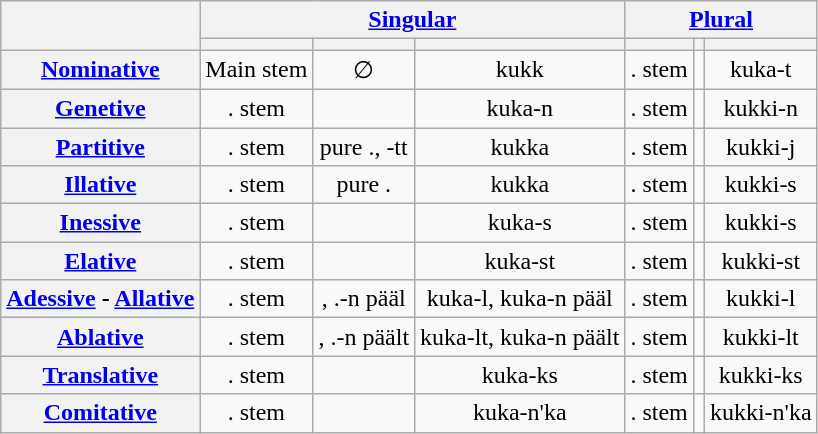<table class="wikitable" style="text-align:center">
<tr>
<th rowspan="2"></th>
<th colspan="3"><a href='#'>Singular</a></th>
<th colspan="3"><a href='#'>Plural</a></th>
</tr>
<tr>
<th></th>
<th></th>
<th></th>
<th></th>
<th></th>
<th></th>
</tr>
<tr>
<th><a href='#'>Nominative</a></th>
<td>Main stem</td>
<td>∅</td>
<td>kukk</td>
<td>. stem</td>
<td></td>
<td>kuka-t</td>
</tr>
<tr>
<th><a href='#'>Genetive</a></th>
<td>. stem</td>
<td></td>
<td>kuka-n</td>
<td>. stem</td>
<td></td>
<td>kukki-n</td>
</tr>
<tr>
<th><a href='#'>Partitive</a></th>
<td>. stem</td>
<td>pure ., -tt</td>
<td>kukka</td>
<td>. stem</td>
<td></td>
<td>kukki-j</td>
</tr>
<tr>
<th><a href='#'>Illative</a></th>
<td>. stem</td>
<td>pure .</td>
<td>kukka</td>
<td>. stem</td>
<td></td>
<td>kukki-s</td>
</tr>
<tr>
<th><a href='#'>Inessive</a></th>
<td>. stem</td>
<td></td>
<td>kuka-s</td>
<td>. stem</td>
<td></td>
<td>kukki-s</td>
</tr>
<tr>
<th><a href='#'>Elative</a></th>
<td>. stem</td>
<td></td>
<td>kuka-st</td>
<td>. stem</td>
<td></td>
<td>kukki-st</td>
</tr>
<tr>
<th><a href='#'>Adessive</a> - <a href='#'>Allative</a></th>
<td>. stem</td>
<td>, .-n pääl</td>
<td>kuka-l, kuka-n pääl</td>
<td>. stem</td>
<td></td>
<td>kukki-l</td>
</tr>
<tr>
<th><a href='#'>Ablative</a></th>
<td>. stem</td>
<td>, .-n päält</td>
<td>kuka-lt, kuka-n päält</td>
<td>. stem</td>
<td></td>
<td>kukki-lt</td>
</tr>
<tr>
<th><a href='#'>Translative</a></th>
<td>. stem</td>
<td></td>
<td>kuka-ks</td>
<td>. stem</td>
<td></td>
<td>kukki-ks</td>
</tr>
<tr>
<th><a href='#'>Comitative</a></th>
<td>. stem</td>
<td></td>
<td>kuka-n'ka</td>
<td>. stem</td>
<td></td>
<td>kukki-n'ka</td>
</tr>
</table>
